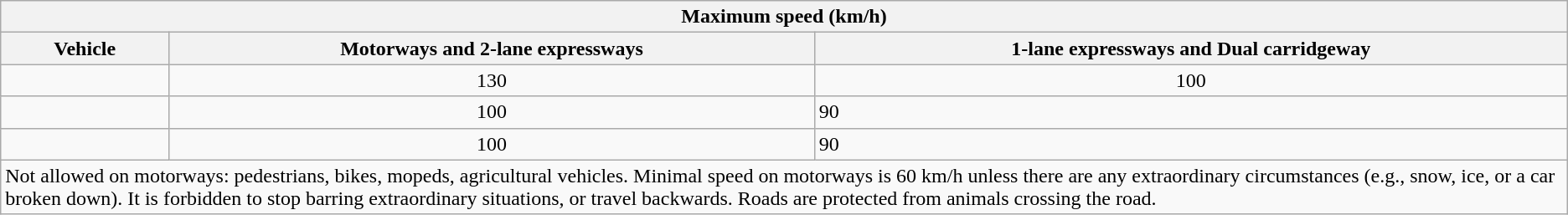<table class="wikitable">
<tr>
<th colspan="3">Maximum speed (km/h)</th>
</tr>
<tr>
<th>Vehicle</th>
<th>Motorways and 2-lane expressways</th>
<th>1-lane expressways and Dual carridgeway</th>
</tr>
<tr>
<td><br></td>
<td style="text-align:center;">130</td>
<td style="text-align:center;">100</td>
</tr>
<tr>
<td><br></td>
<td style="text-align:center;">100</td>
<td>90</td>
</tr>
<tr>
<td></td>
<td style="text-align:center;">100</td>
<td>90</td>
</tr>
<tr>
<td colspan="3">Not allowed on motorways: pedestrians, bikes, mopeds, agricultural vehicles. Minimal speed on motorways is 60 km/h unless there are any extraordinary circumstances (e.g., snow, ice, or a car broken down). It is forbidden to stop barring extraordinary situations, or travel backwards.  Roads are protected from animals crossing the road.</td>
</tr>
</table>
